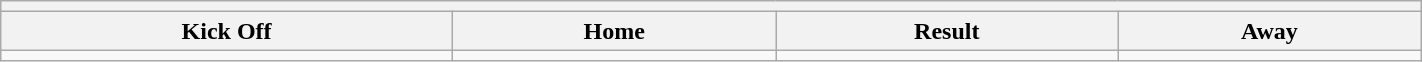<table class="wikitable collapsible collapsed" style="font-size: 100%; margin:0px;" width="75%">
<tr>
<th colspan="7" style="text-align:left;"></th>
</tr>
<tr>
<th><strong>Kick Off</strong></th>
<th><strong>Home</strong></th>
<th><strong>Result</strong></th>
<th><strong>Away</strong></th>
</tr>
<tr>
<td align=center></td>
<td></td>
<td></td>
<td></td>
</tr>
</table>
